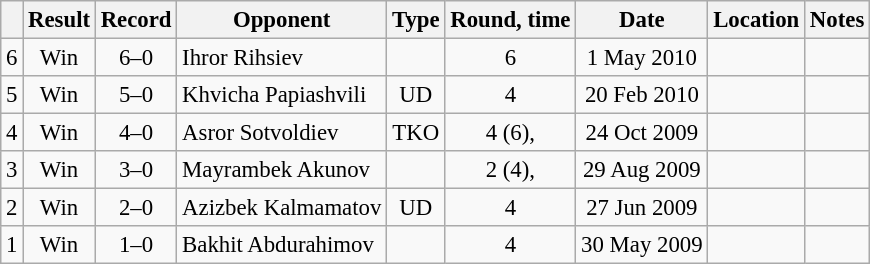<table class="wikitable" style="text-align:center; font-size:95%">
<tr>
<th></th>
<th>Result</th>
<th>Record</th>
<th>Opponent</th>
<th>Type</th>
<th>Round, time</th>
<th>Date</th>
<th>Location</th>
<th>Notes</th>
</tr>
<tr>
<td>6</td>
<td>Win</td>
<td>6–0</td>
<td style="text-align:left;"> Ihror Rihsiev</td>
<td></td>
<td>6</td>
<td>1 May 2010</td>
<td style="text-align:left;"> </td>
<td></td>
</tr>
<tr>
<td>5</td>
<td>Win</td>
<td>5–0</td>
<td style="text-align:left;"> Khvicha Papiashvili</td>
<td>UD</td>
<td>4</td>
<td>20 Feb 2010</td>
<td style="text-align:left;"> </td>
<td></td>
</tr>
<tr>
<td>4</td>
<td>Win</td>
<td>4–0</td>
<td style="text-align:left;"> Asror Sotvoldiev</td>
<td>TKO</td>
<td>4 (6), </td>
<td>24 Oct 2009</td>
<td style="text-align:left;"> </td>
<td></td>
</tr>
<tr>
<td>3</td>
<td>Win</td>
<td>3–0</td>
<td style="text-align:left;"> Mayrambek Akunov</td>
<td></td>
<td>2 (4), </td>
<td>29 Aug 2009</td>
<td style="text-align:left;"> </td>
<td></td>
</tr>
<tr>
<td>2</td>
<td>Win</td>
<td>2–0</td>
<td style="text-align:left;"> Azizbek Kalmamatov</td>
<td>UD</td>
<td>4</td>
<td>27 Jun 2009</td>
<td style="text-align:left;"> </td>
<td></td>
</tr>
<tr>
<td>1</td>
<td>Win</td>
<td>1–0</td>
<td style="text-align:left;"> Bakhit Abdurahimov</td>
<td></td>
<td>4</td>
<td>30 May 2009</td>
<td style="text-align:left;"> </td>
<td></td>
</tr>
</table>
